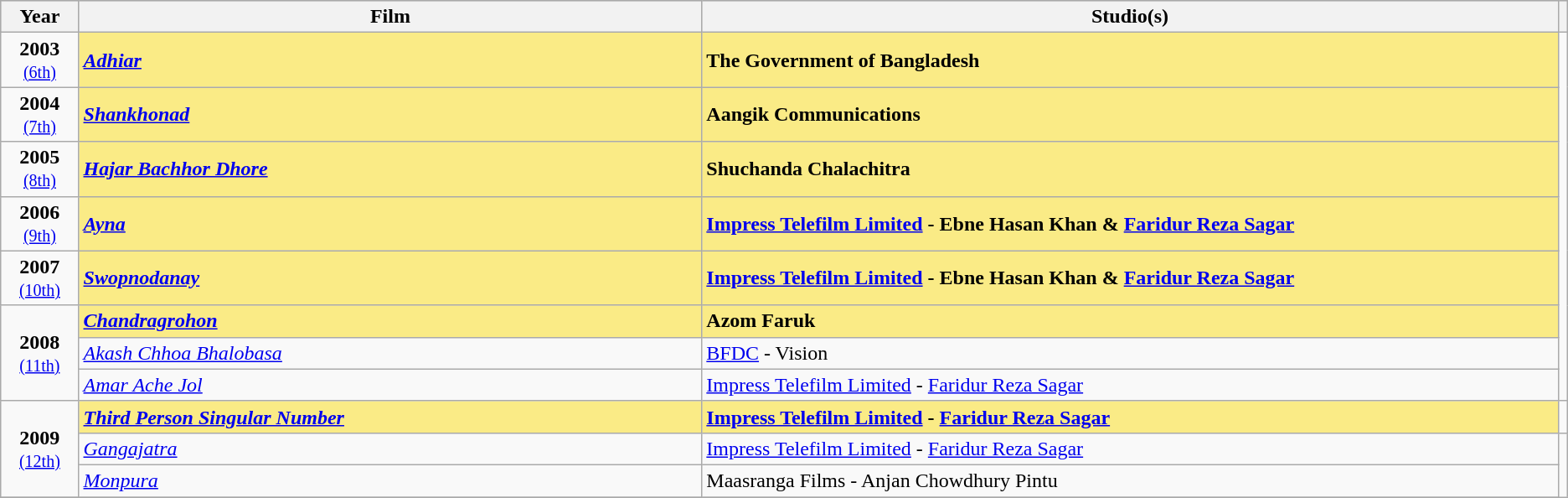<table class="wikitable sortable" style="text-align:left;">
<tr bgcolor="#bebebe">
<th width="5%">Year</th>
<th scope="col" style="width:40%;text-align:center;">Film</th>
<th scope="col" style="width:55%;text-align:center;">Studio(s)</th>
<th scope="col" style="width:2%;" class="unsortable"></th>
</tr>
<tr>
<td rowspan="1" style="text-align:center"><strong>2003</strong><br><small><a href='#'>(6th)</a></small></td>
<td style="background:#FAEB86;"><strong><em><a href='#'>Adhiar</a></em></strong></td>
<td style="background:#FAEB86;"><strong>The Government of Bangladesh</strong></td>
</tr>
<tr>
<td rowspan="1" style="text-align:center"><strong>2004</strong><br><small><a href='#'>(7th)</a></small></td>
<td style="background:#FAEB86;"><strong><em><a href='#'>Shankhonad</a></em></strong></td>
<td style="background:#FAEB86;"><strong>Aangik Communications</strong></td>
</tr>
<tr>
<td rowspan="1" style="text-align:center"><strong>2005</strong><br><small><a href='#'>(8th)</a></small></td>
<td style="background:#FAEB86;"><strong><em><a href='#'>Hajar Bachhor Dhore</a></em></strong></td>
<td style="background:#FAEB86;"><strong>Shuchanda Chalachitra</strong></td>
</tr>
<tr>
<td rowspan="1" style="text-align:center"><strong>2006</strong><br><small><a href='#'>(9th)</a></small></td>
<td style="background:#FAEB86;"><strong><em><a href='#'>Ayna</a></em></strong></td>
<td style="background:#FAEB86;"><strong><a href='#'>Impress Telefilm Limited</a> - Ebne Hasan Khan & <a href='#'>Faridur Reza Sagar</a></strong></td>
</tr>
<tr>
<td rowspan="1" style="text-align:center"><strong>2007</strong><br><small><a href='#'>(10th)</a></small></td>
<td style="background:#FAEB86;"><strong><em><a href='#'>Swopnodanay</a></em></strong></td>
<td style="background:#FAEB86;"><strong><a href='#'>Impress Telefilm Limited</a> - Ebne Hasan Khan & <a href='#'>Faridur Reza Sagar</a></strong></td>
</tr>
<tr>
<td rowspan="3" style="text-align:center"><strong>2008</strong><br><small><a href='#'>(11th)</a></small></td>
<td style="background:#FAEB86;"><strong><em><a href='#'>Chandragrohon</a></em></strong></td>
<td style="background:#FAEB86;"><strong>Azom Faruk</strong></td>
</tr>
<tr>
<td><em><a href='#'>Akash Chhoa Bhalobasa</a></em></td>
<td><a href='#'>BFDC</a> - Vision</td>
</tr>
<tr>
<td><em><a href='#'>Amar Ache Jol</a></em></td>
<td><a href='#'>Impress Telefilm Limited</a> - <a href='#'>Faridur Reza Sagar</a></td>
</tr>
<tr>
<td rowspan="3" style="text-align:center"><strong>2009</strong><br><small><a href='#'>(12th)</a></small></td>
<td style="background:#FAEB86;"><strong><em><a href='#'>Third Person Singular Number</a></em></strong></td>
<td style="background:#FAEB86;"><strong><a href='#'>Impress Telefilm Limited</a> - <a href='#'>Faridur Reza Sagar</a></strong></td>
<td></td>
</tr>
<tr>
<td><em><a href='#'>Gangajatra</a></em></td>
<td><a href='#'>Impress Telefilm Limited</a> - <a href='#'>Faridur Reza Sagar</a></td>
</tr>
<tr>
<td><em><a href='#'>Monpura</a></em></td>
<td>Maasranga Films - Anjan Chowdhury Pintu</td>
</tr>
<tr>
</tr>
</table>
